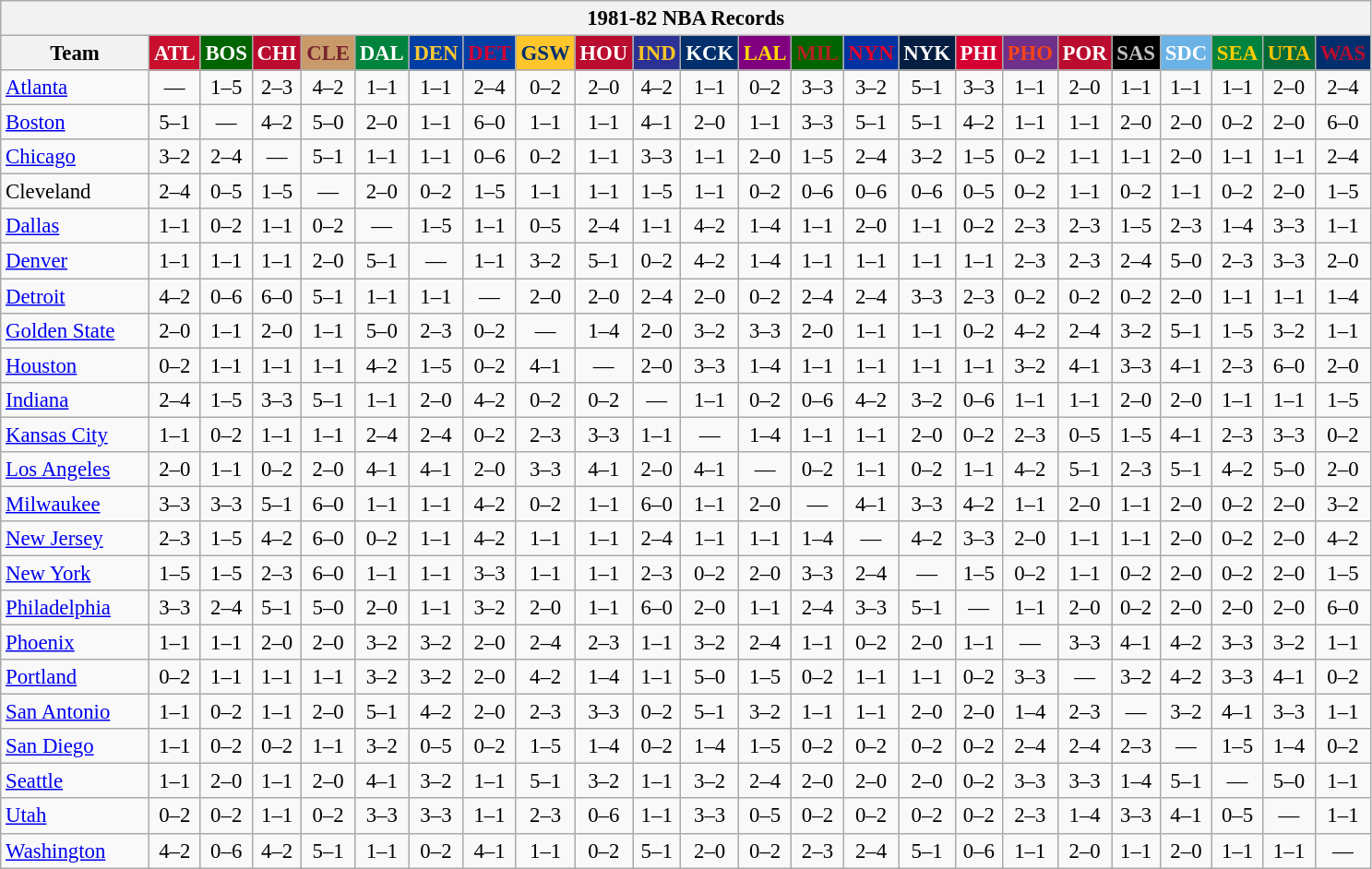<table class="wikitable" style="font-size:95%; text-align:center;">
<tr>
<th colspan=24>1981-82 NBA Records</th>
</tr>
<tr>
<th width=100>Team</th>
<th style="background:#C90F2E;color:#FFFFFF;width=35">ATL</th>
<th style="background:#006400;color:#FFFFFF;width=35">BOS</th>
<th style="background:#BA0C2F;color:#FFFFFF;width=35">CHI</th>
<th style="background:#C89A69;color:#77222F;width=35">CLE</th>
<th style="background:#00843D;color:#FFFFFF;width=35">DAL</th>
<th style="background:#003EA4;color:#FDC835;width=35">DEN</th>
<th style="background:#003EA4;color:#D50032;width=35">DET</th>
<th style="background:#FFC62C;color:#012F6B;width=35">GSW</th>
<th style="background:#BA0C2F;color:#FFFFFF;width=35">HOU</th>
<th style="background:#2C3294;color:#FCC624;width=35">IND</th>
<th style="background:#012F6B;color:#FFFFFF;width=35">KCK</th>
<th style="background:#800080;color:#FFD700;width=35">LAL</th>
<th style="background:#006400;color:#B22222;width=35">MIL</th>
<th style="background:#0032A1;color:#E5002B;width=35">NYN</th>
<th style="background:#031E41;color:#FFFFFF;width=35">NYK</th>
<th style="background:#D40032;color:#FFFFFF;width=35">PHI</th>
<th style="background:#702F8B;color:#FA4417;width=35">PHO</th>
<th style="background:#BA0C2F;color:#FFFFFF;width=35">POR</th>
<th style="background:#000000;color:#C0C0C0;width=35">SAS</th>
<th style="background:#6BB3E6;color:#FFFFFF;width=35">SDC</th>
<th style="background:#00843D;color:#FFCD01;width=35">SEA</th>
<th style="background:#046B38;color:#FCC200;width=35">UTA</th>
<th style="background:#012F6D;color:#BA0C2F;width=35">WAS</th>
</tr>
<tr>
<td style="text-align:left;"><a href='#'>Atlanta</a></td>
<td>—</td>
<td>1–5</td>
<td>2–3</td>
<td>4–2</td>
<td>1–1</td>
<td>1–1</td>
<td>2–4</td>
<td>0–2</td>
<td>2–0</td>
<td>4–2</td>
<td>1–1</td>
<td>0–2</td>
<td>3–3</td>
<td>3–2</td>
<td>5–1</td>
<td>3–3</td>
<td>1–1</td>
<td>2–0</td>
<td>1–1</td>
<td>1–1</td>
<td>1–1</td>
<td>2–0</td>
<td>2–4</td>
</tr>
<tr>
<td style="text-align:left;"><a href='#'>Boston</a></td>
<td>5–1</td>
<td>—</td>
<td>4–2</td>
<td>5–0</td>
<td>2–0</td>
<td>1–1</td>
<td>6–0</td>
<td>1–1</td>
<td>1–1</td>
<td>4–1</td>
<td>2–0</td>
<td>1–1</td>
<td>3–3</td>
<td>5–1</td>
<td>5–1</td>
<td>4–2</td>
<td>1–1</td>
<td>1–1</td>
<td>2–0</td>
<td>2–0</td>
<td>0–2</td>
<td>2–0</td>
<td>6–0</td>
</tr>
<tr>
<td style="text-align:left;"><a href='#'>Chicago</a></td>
<td>3–2</td>
<td>2–4</td>
<td>—</td>
<td>5–1</td>
<td>1–1</td>
<td>1–1</td>
<td>0–6</td>
<td>0–2</td>
<td>1–1</td>
<td>3–3</td>
<td>1–1</td>
<td>2–0</td>
<td>1–5</td>
<td>2–4</td>
<td>3–2</td>
<td>1–5</td>
<td>0–2</td>
<td>1–1</td>
<td>1–1</td>
<td>2–0</td>
<td>1–1</td>
<td>1–1</td>
<td>2–4</td>
</tr>
<tr>
<td style="text-align:left;">Cleveland</td>
<td>2–4</td>
<td>0–5</td>
<td>1–5</td>
<td>—</td>
<td>2–0</td>
<td>0–2</td>
<td>1–5</td>
<td>1–1</td>
<td>1–1</td>
<td>1–5</td>
<td>1–1</td>
<td>0–2</td>
<td>0–6</td>
<td>0–6</td>
<td>0–6</td>
<td>0–5</td>
<td>0–2</td>
<td>1–1</td>
<td>0–2</td>
<td>1–1</td>
<td>0–2</td>
<td>2–0</td>
<td>1–5</td>
</tr>
<tr>
<td style="text-align:left;"><a href='#'>Dallas</a></td>
<td>1–1</td>
<td>0–2</td>
<td>1–1</td>
<td>0–2</td>
<td>—</td>
<td>1–5</td>
<td>1–1</td>
<td>0–5</td>
<td>2–4</td>
<td>1–1</td>
<td>4–2</td>
<td>1–4</td>
<td>1–1</td>
<td>2–0</td>
<td>1–1</td>
<td>0–2</td>
<td>2–3</td>
<td>2–3</td>
<td>1–5</td>
<td>2–3</td>
<td>1–4</td>
<td>3–3</td>
<td>1–1</td>
</tr>
<tr>
<td style="text-align:left;"><a href='#'>Denver</a></td>
<td>1–1</td>
<td>1–1</td>
<td>1–1</td>
<td>2–0</td>
<td>5–1</td>
<td>—</td>
<td>1–1</td>
<td>3–2</td>
<td>5–1</td>
<td>0–2</td>
<td>4–2</td>
<td>1–4</td>
<td>1–1</td>
<td>1–1</td>
<td>1–1</td>
<td>1–1</td>
<td>2–3</td>
<td>2–3</td>
<td>2–4</td>
<td>5–0</td>
<td>2–3</td>
<td>3–3</td>
<td>2–0</td>
</tr>
<tr>
<td style="text-align:left;"><a href='#'>Detroit</a></td>
<td>4–2</td>
<td>0–6</td>
<td>6–0</td>
<td>5–1</td>
<td>1–1</td>
<td>1–1</td>
<td>—</td>
<td>2–0</td>
<td>2–0</td>
<td>2–4</td>
<td>2–0</td>
<td>0–2</td>
<td>2–4</td>
<td>2–4</td>
<td>3–3</td>
<td>2–3</td>
<td>0–2</td>
<td>0–2</td>
<td>0–2</td>
<td>2–0</td>
<td>1–1</td>
<td>1–1</td>
<td>1–4</td>
</tr>
<tr>
<td style="text-align:left;"><a href='#'>Golden State</a></td>
<td>2–0</td>
<td>1–1</td>
<td>2–0</td>
<td>1–1</td>
<td>5–0</td>
<td>2–3</td>
<td>0–2</td>
<td>—</td>
<td>1–4</td>
<td>2–0</td>
<td>3–2</td>
<td>3–3</td>
<td>2–0</td>
<td>1–1</td>
<td>1–1</td>
<td>0–2</td>
<td>4–2</td>
<td>2–4</td>
<td>3–2</td>
<td>5–1</td>
<td>1–5</td>
<td>3–2</td>
<td>1–1</td>
</tr>
<tr>
<td style="text-align:left;"><a href='#'>Houston</a></td>
<td>0–2</td>
<td>1–1</td>
<td>1–1</td>
<td>1–1</td>
<td>4–2</td>
<td>1–5</td>
<td>0–2</td>
<td>4–1</td>
<td>—</td>
<td>2–0</td>
<td>3–3</td>
<td>1–4</td>
<td>1–1</td>
<td>1–1</td>
<td>1–1</td>
<td>1–1</td>
<td>3–2</td>
<td>4–1</td>
<td>3–3</td>
<td>4–1</td>
<td>2–3</td>
<td>6–0</td>
<td>2–0</td>
</tr>
<tr>
<td style="text-align:left;"><a href='#'>Indiana</a></td>
<td>2–4</td>
<td>1–5</td>
<td>3–3</td>
<td>5–1</td>
<td>1–1</td>
<td>2–0</td>
<td>4–2</td>
<td>0–2</td>
<td>0–2</td>
<td>—</td>
<td>1–1</td>
<td>0–2</td>
<td>0–6</td>
<td>4–2</td>
<td>3–2</td>
<td>0–6</td>
<td>1–1</td>
<td>1–1</td>
<td>2–0</td>
<td>2–0</td>
<td>1–1</td>
<td>1–1</td>
<td>1–5</td>
</tr>
<tr>
<td style="text-align:left;"><a href='#'>Kansas City</a></td>
<td>1–1</td>
<td>0–2</td>
<td>1–1</td>
<td>1–1</td>
<td>2–4</td>
<td>2–4</td>
<td>0–2</td>
<td>2–3</td>
<td>3–3</td>
<td>1–1</td>
<td>—</td>
<td>1–4</td>
<td>1–1</td>
<td>1–1</td>
<td>2–0</td>
<td>0–2</td>
<td>2–3</td>
<td>0–5</td>
<td>1–5</td>
<td>4–1</td>
<td>2–3</td>
<td>3–3</td>
<td>0–2</td>
</tr>
<tr>
<td style="text-align:left;"><a href='#'>Los Angeles</a></td>
<td>2–0</td>
<td>1–1</td>
<td>0–2</td>
<td>2–0</td>
<td>4–1</td>
<td>4–1</td>
<td>2–0</td>
<td>3–3</td>
<td>4–1</td>
<td>2–0</td>
<td>4–1</td>
<td>—</td>
<td>0–2</td>
<td>1–1</td>
<td>0–2</td>
<td>1–1</td>
<td>4–2</td>
<td>5–1</td>
<td>2–3</td>
<td>5–1</td>
<td>4–2</td>
<td>5–0</td>
<td>2–0</td>
</tr>
<tr>
<td style="text-align:left;"><a href='#'>Milwaukee</a></td>
<td>3–3</td>
<td>3–3</td>
<td>5–1</td>
<td>6–0</td>
<td>1–1</td>
<td>1–1</td>
<td>4–2</td>
<td>0–2</td>
<td>1–1</td>
<td>6–0</td>
<td>1–1</td>
<td>2–0</td>
<td>—</td>
<td>4–1</td>
<td>3–3</td>
<td>4–2</td>
<td>1–1</td>
<td>2–0</td>
<td>1–1</td>
<td>2–0</td>
<td>0–2</td>
<td>2–0</td>
<td>3–2</td>
</tr>
<tr>
<td style="text-align:left;"><a href='#'>New Jersey</a></td>
<td>2–3</td>
<td>1–5</td>
<td>4–2</td>
<td>6–0</td>
<td>0–2</td>
<td>1–1</td>
<td>4–2</td>
<td>1–1</td>
<td>1–1</td>
<td>2–4</td>
<td>1–1</td>
<td>1–1</td>
<td>1–4</td>
<td>—</td>
<td>4–2</td>
<td>3–3</td>
<td>2–0</td>
<td>1–1</td>
<td>1–1</td>
<td>2–0</td>
<td>0–2</td>
<td>2–0</td>
<td>4–2</td>
</tr>
<tr>
<td style="text-align:left;"><a href='#'>New York</a></td>
<td>1–5</td>
<td>1–5</td>
<td>2–3</td>
<td>6–0</td>
<td>1–1</td>
<td>1–1</td>
<td>3–3</td>
<td>1–1</td>
<td>1–1</td>
<td>2–3</td>
<td>0–2</td>
<td>2–0</td>
<td>3–3</td>
<td>2–4</td>
<td>—</td>
<td>1–5</td>
<td>0–2</td>
<td>1–1</td>
<td>0–2</td>
<td>2–0</td>
<td>0–2</td>
<td>2–0</td>
<td>1–5</td>
</tr>
<tr>
<td style="text-align:left;"><a href='#'>Philadelphia</a></td>
<td>3–3</td>
<td>2–4</td>
<td>5–1</td>
<td>5–0</td>
<td>2–0</td>
<td>1–1</td>
<td>3–2</td>
<td>2–0</td>
<td>1–1</td>
<td>6–0</td>
<td>2–0</td>
<td>1–1</td>
<td>2–4</td>
<td>3–3</td>
<td>5–1</td>
<td>—</td>
<td>1–1</td>
<td>2–0</td>
<td>0–2</td>
<td>2–0</td>
<td>2–0</td>
<td>2–0</td>
<td>6–0</td>
</tr>
<tr>
<td style="text-align:left;"><a href='#'>Phoenix</a></td>
<td>1–1</td>
<td>1–1</td>
<td>2–0</td>
<td>2–0</td>
<td>3–2</td>
<td>3–2</td>
<td>2–0</td>
<td>2–4</td>
<td>2–3</td>
<td>1–1</td>
<td>3–2</td>
<td>2–4</td>
<td>1–1</td>
<td>0–2</td>
<td>2–0</td>
<td>1–1</td>
<td>—</td>
<td>3–3</td>
<td>4–1</td>
<td>4–2</td>
<td>3–3</td>
<td>3–2</td>
<td>1–1</td>
</tr>
<tr>
<td style="text-align:left;"><a href='#'>Portland</a></td>
<td>0–2</td>
<td>1–1</td>
<td>1–1</td>
<td>1–1</td>
<td>3–2</td>
<td>3–2</td>
<td>2–0</td>
<td>4–2</td>
<td>1–4</td>
<td>1–1</td>
<td>5–0</td>
<td>1–5</td>
<td>0–2</td>
<td>1–1</td>
<td>1–1</td>
<td>0–2</td>
<td>3–3</td>
<td>—</td>
<td>3–2</td>
<td>4–2</td>
<td>3–3</td>
<td>4–1</td>
<td>0–2</td>
</tr>
<tr>
<td style="text-align:left;"><a href='#'>San Antonio</a></td>
<td>1–1</td>
<td>0–2</td>
<td>1–1</td>
<td>2–0</td>
<td>5–1</td>
<td>4–2</td>
<td>2–0</td>
<td>2–3</td>
<td>3–3</td>
<td>0–2</td>
<td>5–1</td>
<td>3–2</td>
<td>1–1</td>
<td>1–1</td>
<td>2–0</td>
<td>2–0</td>
<td>1–4</td>
<td>2–3</td>
<td>—</td>
<td>3–2</td>
<td>4–1</td>
<td>3–3</td>
<td>1–1</td>
</tr>
<tr>
<td style="text-align:left;"><a href='#'>San Diego</a></td>
<td>1–1</td>
<td>0–2</td>
<td>0–2</td>
<td>1–1</td>
<td>3–2</td>
<td>0–5</td>
<td>0–2</td>
<td>1–5</td>
<td>1–4</td>
<td>0–2</td>
<td>1–4</td>
<td>1–5</td>
<td>0–2</td>
<td>0–2</td>
<td>0–2</td>
<td>0–2</td>
<td>2–4</td>
<td>2–4</td>
<td>2–3</td>
<td>—</td>
<td>1–5</td>
<td>1–4</td>
<td>0–2</td>
</tr>
<tr>
<td style="text-align:left;"><a href='#'>Seattle</a></td>
<td>1–1</td>
<td>2–0</td>
<td>1–1</td>
<td>2–0</td>
<td>4–1</td>
<td>3–2</td>
<td>1–1</td>
<td>5–1</td>
<td>3–2</td>
<td>1–1</td>
<td>3–2</td>
<td>2–4</td>
<td>2–0</td>
<td>2–0</td>
<td>2–0</td>
<td>0–2</td>
<td>3–3</td>
<td>3–3</td>
<td>1–4</td>
<td>5–1</td>
<td>—</td>
<td>5–0</td>
<td>1–1</td>
</tr>
<tr>
<td style="text-align:left;"><a href='#'>Utah</a></td>
<td>0–2</td>
<td>0–2</td>
<td>1–1</td>
<td>0–2</td>
<td>3–3</td>
<td>3–3</td>
<td>1–1</td>
<td>2–3</td>
<td>0–6</td>
<td>1–1</td>
<td>3–3</td>
<td>0–5</td>
<td>0–2</td>
<td>0–2</td>
<td>0–2</td>
<td>0–2</td>
<td>2–3</td>
<td>1–4</td>
<td>3–3</td>
<td>4–1</td>
<td>0–5</td>
<td>—</td>
<td>1–1</td>
</tr>
<tr>
<td style="text-align:left;"><a href='#'>Washington</a></td>
<td>4–2</td>
<td>0–6</td>
<td>4–2</td>
<td>5–1</td>
<td>1–1</td>
<td>0–2</td>
<td>4–1</td>
<td>1–1</td>
<td>0–2</td>
<td>5–1</td>
<td>2–0</td>
<td>0–2</td>
<td>2–3</td>
<td>2–4</td>
<td>5–1</td>
<td>0–6</td>
<td>1–1</td>
<td>2–0</td>
<td>1–1</td>
<td>2–0</td>
<td>1–1</td>
<td>1–1</td>
<td>—</td>
</tr>
</table>
